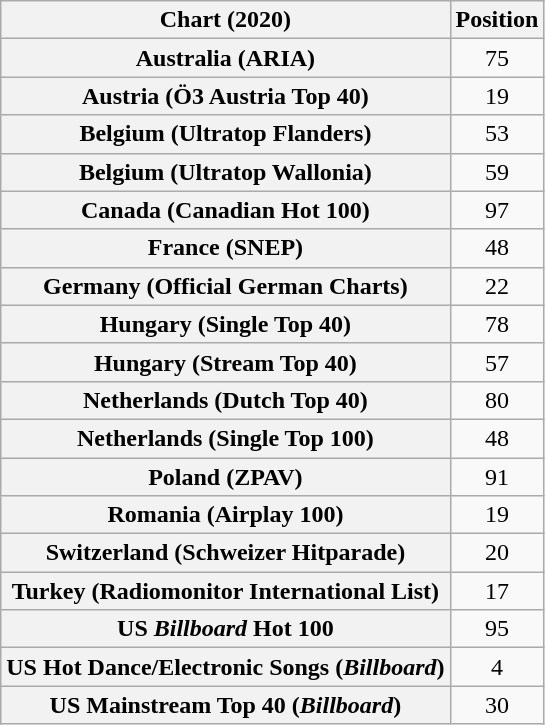<table class="wikitable sortable plainrowheaders" style="text-align:center">
<tr>
<th scope="col">Chart (2020)</th>
<th scope="col">Position</th>
</tr>
<tr>
<th scope="row">Australia (ARIA)</th>
<td>75</td>
</tr>
<tr>
<th scope="row">Austria (Ö3 Austria Top 40)</th>
<td>19</td>
</tr>
<tr>
<th scope="row">Belgium (Ultratop Flanders)</th>
<td>53</td>
</tr>
<tr>
<th scope="row">Belgium (Ultratop Wallonia)</th>
<td>59</td>
</tr>
<tr>
<th scope="row">Canada (Canadian Hot 100)</th>
<td>97</td>
</tr>
<tr>
<th scope="row">France (SNEP)</th>
<td>48</td>
</tr>
<tr>
<th scope="row">Germany (Official German Charts)</th>
<td>22</td>
</tr>
<tr>
<th scope="row">Hungary (Single Top 40)</th>
<td>78</td>
</tr>
<tr>
<th scope="row">Hungary (Stream Top 40)</th>
<td>57</td>
</tr>
<tr>
<th scope="row">Netherlands (Dutch Top 40)</th>
<td>80</td>
</tr>
<tr>
<th scope="row">Netherlands (Single Top 100)</th>
<td>48</td>
</tr>
<tr>
<th scope="row">Poland (ZPAV)</th>
<td>91</td>
</tr>
<tr>
<th scope="row">Romania (Airplay 100)</th>
<td>19</td>
</tr>
<tr>
<th scope="row">Switzerland (Schweizer Hitparade)</th>
<td>20</td>
</tr>
<tr>
<th scope="row">Turkey (Radiomonitor International List)</th>
<td>17</td>
</tr>
<tr>
<th scope="row">US <em>Billboard</em> Hot 100</th>
<td>95</td>
</tr>
<tr>
<th scope="row">US Hot Dance/Electronic Songs (<em>Billboard</em>)</th>
<td>4</td>
</tr>
<tr>
<th scope="row">US Mainstream Top 40 (<em>Billboard</em>)</th>
<td>30</td>
</tr>
</table>
